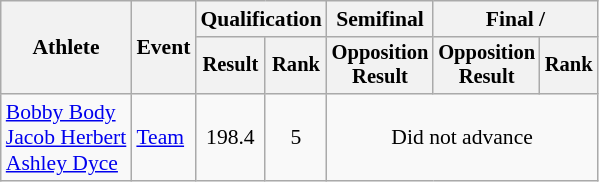<table class="wikitable" style="font-size:90%">
<tr>
<th rowspan=2>Athlete</th>
<th rowspan=2>Event</th>
<th colspan=2>Qualification</th>
<th colspan=1>Semifinal</th>
<th colspan=2>Final / </th>
</tr>
<tr style="font-size:95%">
<th>Result</th>
<th>Rank</th>
<th>Opposition<br>Result</th>
<th>Opposition<br>Result</th>
<th>Rank</th>
</tr>
<tr align=center>
<td align=left><a href='#'>Bobby Body</a><br><a href='#'>Jacob Herbert</a><br><a href='#'>Ashley Dyce</a></td>
<td align=left><a href='#'>Team</a></td>
<td>198.4</td>
<td>5</td>
<td colspan=3>Did not advance</td>
</tr>
</table>
